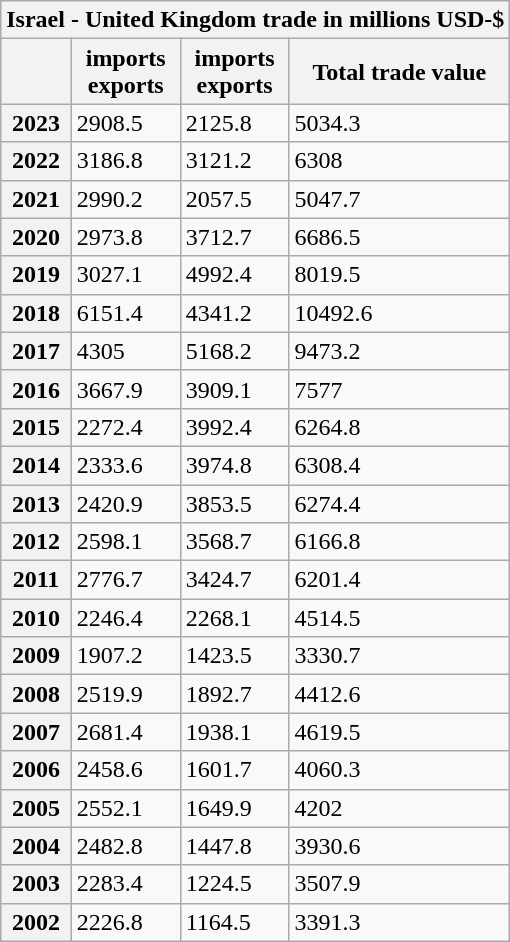<table class="wikitable mw-collapsible mw-collapsed">
<tr>
<th colspan="4">Israel - United Kingdom trade in millions USD-$ </th>
</tr>
<tr>
<th></th>
<th> imports<br> exports</th>
<th> imports<br> exports</th>
<th>Total trade value</th>
</tr>
<tr>
<th>2023</th>
<td>2908.5</td>
<td>2125.8</td>
<td>5034.3</td>
</tr>
<tr>
<th>2022</th>
<td>3186.8</td>
<td>3121.2</td>
<td>6308</td>
</tr>
<tr>
<th>2021</th>
<td>2990.2</td>
<td>2057.5</td>
<td>5047.7</td>
</tr>
<tr>
<th>2020</th>
<td>2973.8</td>
<td>3712.7</td>
<td>6686.5</td>
</tr>
<tr>
<th>2019</th>
<td>3027.1</td>
<td>4992.4</td>
<td>8019.5</td>
</tr>
<tr>
<th>2018</th>
<td>6151.4</td>
<td>4341.2</td>
<td>10492.6</td>
</tr>
<tr>
<th>2017</th>
<td>4305</td>
<td>5168.2</td>
<td>9473.2</td>
</tr>
<tr>
<th>2016</th>
<td>3667.9</td>
<td>3909.1</td>
<td>7577</td>
</tr>
<tr>
<th>2015</th>
<td>2272.4</td>
<td>3992.4</td>
<td>6264.8</td>
</tr>
<tr>
<th>2014</th>
<td>2333.6</td>
<td>3974.8</td>
<td>6308.4</td>
</tr>
<tr>
<th>2013</th>
<td>2420.9</td>
<td>3853.5</td>
<td>6274.4</td>
</tr>
<tr>
<th>2012</th>
<td>2598.1</td>
<td>3568.7</td>
<td>6166.8</td>
</tr>
<tr>
<th>2011</th>
<td>2776.7</td>
<td>3424.7</td>
<td>6201.4</td>
</tr>
<tr>
<th>2010</th>
<td>2246.4</td>
<td>2268.1</td>
<td>4514.5</td>
</tr>
<tr>
<th>2009</th>
<td>1907.2</td>
<td>1423.5</td>
<td>3330.7</td>
</tr>
<tr>
<th>2008</th>
<td>2519.9</td>
<td>1892.7</td>
<td>4412.6</td>
</tr>
<tr>
<th>2007</th>
<td>2681.4</td>
<td>1938.1</td>
<td>4619.5</td>
</tr>
<tr>
<th>2006</th>
<td>2458.6</td>
<td>1601.7</td>
<td>4060.3</td>
</tr>
<tr>
<th>2005</th>
<td>2552.1</td>
<td>1649.9</td>
<td>4202</td>
</tr>
<tr>
<th>2004</th>
<td>2482.8</td>
<td>1447.8</td>
<td>3930.6</td>
</tr>
<tr>
<th>2003</th>
<td>2283.4</td>
<td>1224.5</td>
<td>3507.9</td>
</tr>
<tr>
<th>2002</th>
<td>2226.8</td>
<td>1164.5</td>
<td>3391.3</td>
</tr>
</table>
